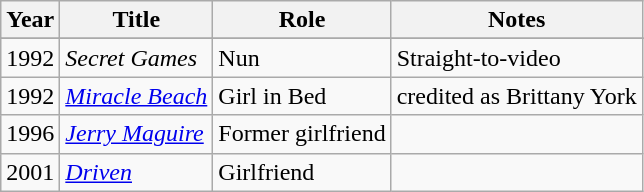<table class="wikitable sortable">
<tr>
<th>Year</th>
<th>Title</th>
<th>Role</th>
<th class="unsortable">Notes</th>
</tr>
<tr>
</tr>
<tr>
<td>1992</td>
<td><em>Secret Games</em></td>
<td>Nun</td>
<td>Straight-to-video</td>
</tr>
<tr>
<td>1992</td>
<td><em><a href='#'>Miracle Beach</a></em></td>
<td>Girl in Bed</td>
<td>credited as Brittany York</td>
</tr>
<tr>
<td>1996</td>
<td><em><a href='#'>Jerry Maguire</a></em></td>
<td>Former girlfriend</td>
<td></td>
</tr>
<tr>
<td>2001</td>
<td><em><a href='#'>Driven</a></em></td>
<td>Girlfriend</td>
<td></td>
</tr>
</table>
